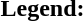<table class="toccolours" style="font-size:100%; white-space:nowrap;">
<tr>
<td><strong>Legend:</strong></td>
</tr>
<tr>
<td></td>
</tr>
<tr>
<td></td>
</tr>
</table>
